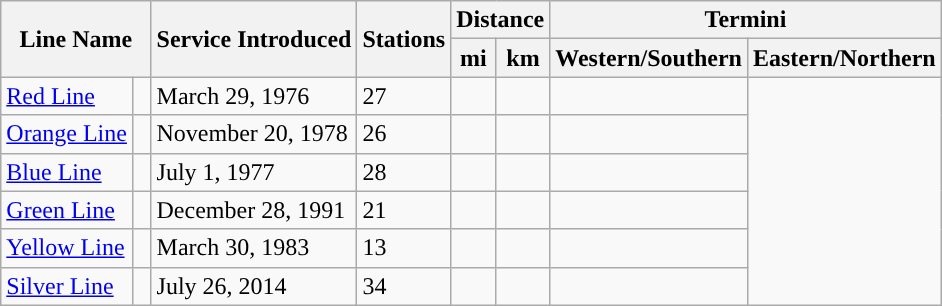<table class="wikitable sortable" style="margin: 0 auto; text-align:left;">
<tr>
<th rowspan=2 colspan="2">Line Name</th>
<th rowspan=2>Service Introduced</th>
<th rowspan=2>Stations</th>
<th colspan=2>Distance</th>
<th colspan=2>Termini</th>
</tr>
<tr>
<th>mi</th>
<th>km</th>
<th>Western/Southern</th>
<th>Eastern/Northern</th>
</tr>
<tr>
<td style="text-align:left;"> <a href='#'>Red Line</a></td>
<td width="5" title="Red" style="background-color:#"></td>
<td>March 29, 1976</td>
<td>27</td>
<td></td>
<td></td>
<td></td>
</tr>
<tr>
<td style="text-align:left;"> <a href='#'>Orange Line</a></td>
<td width="5" title="Orange" style="background-color:#"></td>
<td>November 20, 1978</td>
<td>26</td>
<td></td>
<td></td>
<td></td>
</tr>
<tr>
<td style="text-align:left;"> <a href='#'>Blue Line</a></td>
<td width="5" title="Blue" style="background-color:#"></td>
<td>July 1, 1977</td>
<td>28</td>
<td></td>
<td></td>
<td></td>
</tr>
<tr>
<td style="text-align:left;"> <a href='#'>Green Line</a></td>
<td width="5" title="Green" style="background-color:#"></td>
<td>December 28, 1991</td>
<td>21</td>
<td></td>
<td></td>
<td></td>
</tr>
<tr>
<td style="text-align:left;"> <a href='#'>Yellow Line</a></td>
<td width="5" title="Yellow" style="background-color:#"></td>
<td>March 30, 1983</td>
<td>13</td>
<td></td>
<td></td>
<td></td>
</tr>
<tr>
<td style="text-align:left;"> <a href='#'>Silver Line</a></td>
<td width="5" title="Silver" style="background-color:#"></td>
<td>July 26, 2014</td>
<td>34</td>
<td></td>
<td></td>
<td></td>
</tr>
</table>
